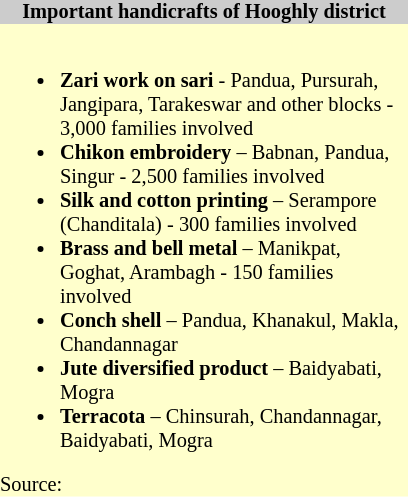<table class="toccolours" style="float: left; margin-right: 1em; font-size: 85%; background:#ffffcc; color:black; width:20em; max-width: 25%;" cellspacing="0" cellpadding="0">
<tr>
<th style="background-color:#cccccc;">Important handicrafts of Hooghly district</th>
</tr>
<tr>
<td style="text-align: left;"><br><ul><li><strong>Zari work on sari</strong> - Pandua, Pursurah, Jangipara, Tarakeswar and other blocks - 3,000 families involved</li><li><strong>Chikon embroidery</strong> – Babnan, Pandua, Singur - 2,500 families involved</li><li><strong>Silk and cotton printing</strong> – Serampore (Chanditala) - 300 families involved</li><li><strong>Brass and bell metal</strong> – Manikpat, Goghat, Arambagh - 150 families involved</li><li><strong>Conch shell</strong> – Pandua, Khanakul, Makla, Chandannagar</li><li><strong>Jute diversified product</strong> – Baidyabati, Mogra</li><li><strong>Terracota</strong> – Chinsurah, Chandannagar, Baidyabati, Mogra</li></ul>Source:</td>
</tr>
</table>
